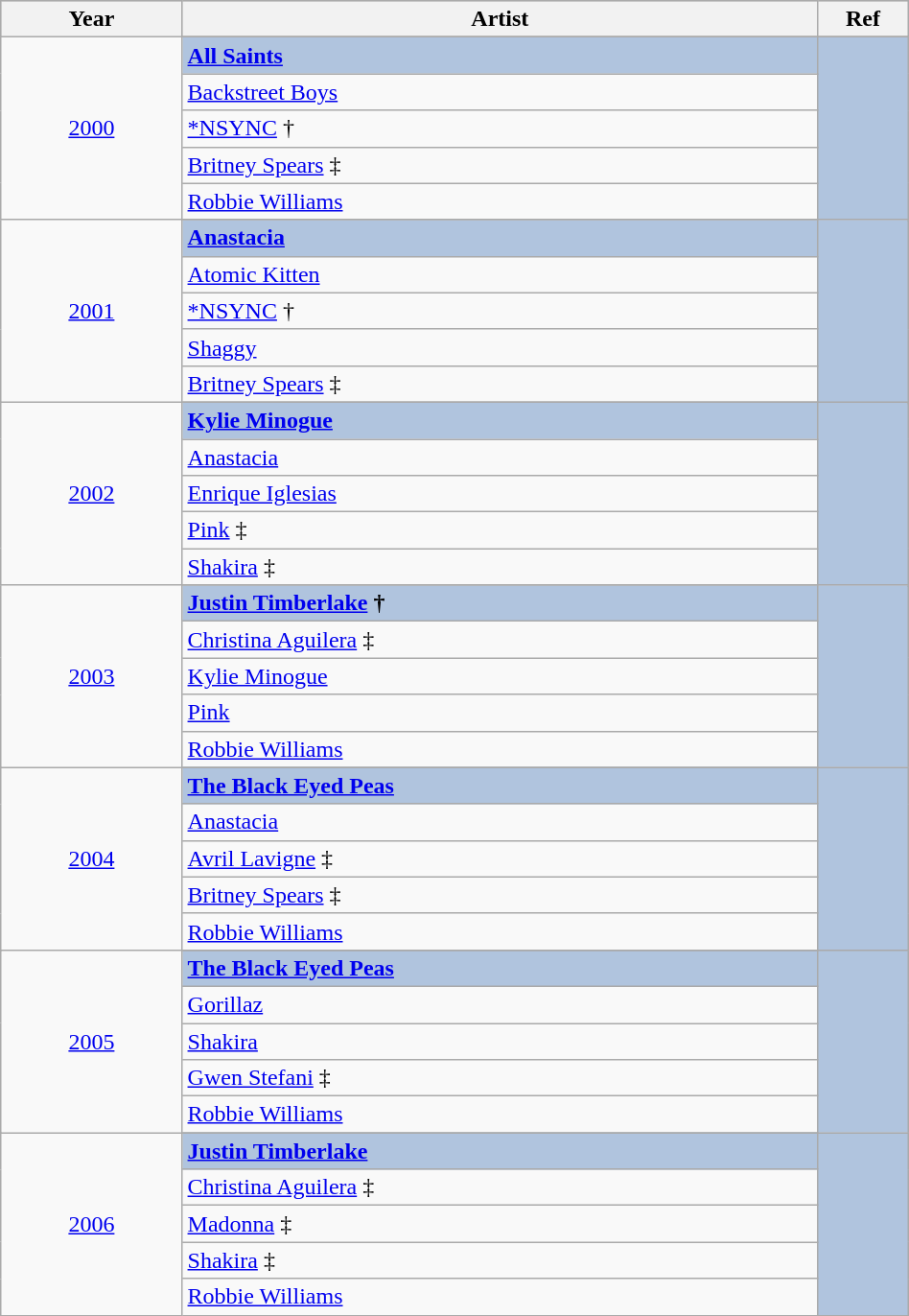<table class="wikitable" style="width:50%;">
<tr style="background:#bebebe;">
<th style="width:10%;">Year</th>
<th style="width:35%;">Artist</th>
<th style="width:5%;">Ref</th>
</tr>
<tr>
<td rowspan="6" align="center"><a href='#'>2000</a></td>
</tr>
<tr style="background:#B0C4DE">
<td><strong><a href='#'>All Saints</a></strong></td>
<td rowspan="6" align="center"></td>
</tr>
<tr>
<td><a href='#'>Backstreet Boys</a></td>
</tr>
<tr>
<td><a href='#'>*NSYNC</a> †</td>
</tr>
<tr>
<td><a href='#'>Britney Spears</a> ‡</td>
</tr>
<tr>
<td><a href='#'>Robbie Williams</a></td>
</tr>
<tr>
<td rowspan="6" align="center"><a href='#'>2001</a></td>
</tr>
<tr style="background:#B0C4DE">
<td><strong><a href='#'>Anastacia</a></strong></td>
<td rowspan="6" align="center"></td>
</tr>
<tr>
<td><a href='#'>Atomic Kitten</a></td>
</tr>
<tr>
<td><a href='#'>*NSYNC</a> †</td>
</tr>
<tr>
<td><a href='#'>Shaggy</a></td>
</tr>
<tr>
<td><a href='#'>Britney Spears</a> ‡</td>
</tr>
<tr>
<td rowspan="6" align="center"><a href='#'>2002</a></td>
</tr>
<tr style="background:#B0C4DE">
<td><strong><a href='#'>Kylie Minogue</a></strong></td>
<td rowspan="6" align="center"></td>
</tr>
<tr>
<td><a href='#'>Anastacia</a></td>
</tr>
<tr>
<td><a href='#'>Enrique Iglesias</a></td>
</tr>
<tr>
<td><a href='#'>Pink</a> ‡</td>
</tr>
<tr>
<td><a href='#'>Shakira</a> ‡</td>
</tr>
<tr>
<td rowspan="6" align="center"><a href='#'>2003</a></td>
</tr>
<tr style="background:#B0C4DE">
<td><strong><a href='#'>Justin Timberlake</a> †</strong></td>
<td rowspan="6" align="center"></td>
</tr>
<tr>
<td><a href='#'>Christina Aguilera</a> ‡</td>
</tr>
<tr>
<td><a href='#'>Kylie Minogue</a></td>
</tr>
<tr>
<td><a href='#'>Pink</a></td>
</tr>
<tr>
<td><a href='#'>Robbie Williams</a></td>
</tr>
<tr>
<td rowspan="6" align="center"><a href='#'>2004</a></td>
</tr>
<tr style="background:#B0C4DE">
<td><strong><a href='#'>The Black Eyed Peas</a></strong></td>
<td rowspan="6" align="center"></td>
</tr>
<tr>
<td><a href='#'>Anastacia</a></td>
</tr>
<tr>
<td><a href='#'>Avril Lavigne</a> ‡</td>
</tr>
<tr>
<td><a href='#'>Britney Spears</a> ‡</td>
</tr>
<tr>
<td><a href='#'>Robbie Williams</a></td>
</tr>
<tr>
<td rowspan="6" align="center"><a href='#'>2005</a></td>
</tr>
<tr style="background:#B0C4DE">
<td><strong><a href='#'>The Black Eyed Peas</a></strong></td>
<td rowspan="6" align="center"></td>
</tr>
<tr>
<td><a href='#'>Gorillaz</a></td>
</tr>
<tr>
<td><a href='#'>Shakira</a></td>
</tr>
<tr>
<td><a href='#'>Gwen Stefani</a> ‡</td>
</tr>
<tr>
<td><a href='#'>Robbie Williams</a></td>
</tr>
<tr>
<td rowspan="6" align="center"><a href='#'>2006</a></td>
</tr>
<tr style="background:#B0C4DE">
<td><strong><a href='#'>Justin Timberlake</a></strong></td>
<td rowspan="5" align="center"></td>
</tr>
<tr>
<td><a href='#'>Christina Aguilera</a> ‡</td>
</tr>
<tr>
<td><a href='#'>Madonna</a> ‡</td>
</tr>
<tr>
<td><a href='#'>Shakira</a> ‡</td>
</tr>
<tr>
<td><a href='#'>Robbie Williams</a></td>
</tr>
</table>
